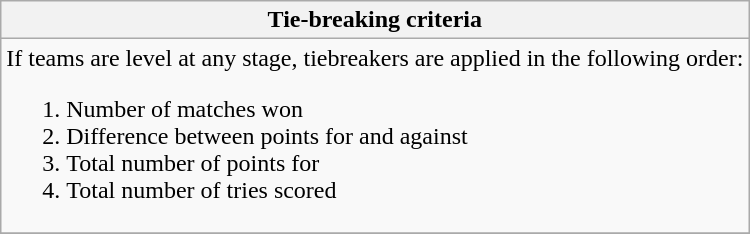<table class="wikitable collapsible collapsed">
<tr>
<th> Tie-breaking criteria</th>
</tr>
<tr>
<td>If teams are level at any stage, tiebreakers are applied in the following order:<br><ol><li>Number of matches won</li><li>Difference between points for and against</li><li>Total number of points for</li><li>Total number of tries scored</li></ol></td>
</tr>
<tr>
</tr>
</table>
